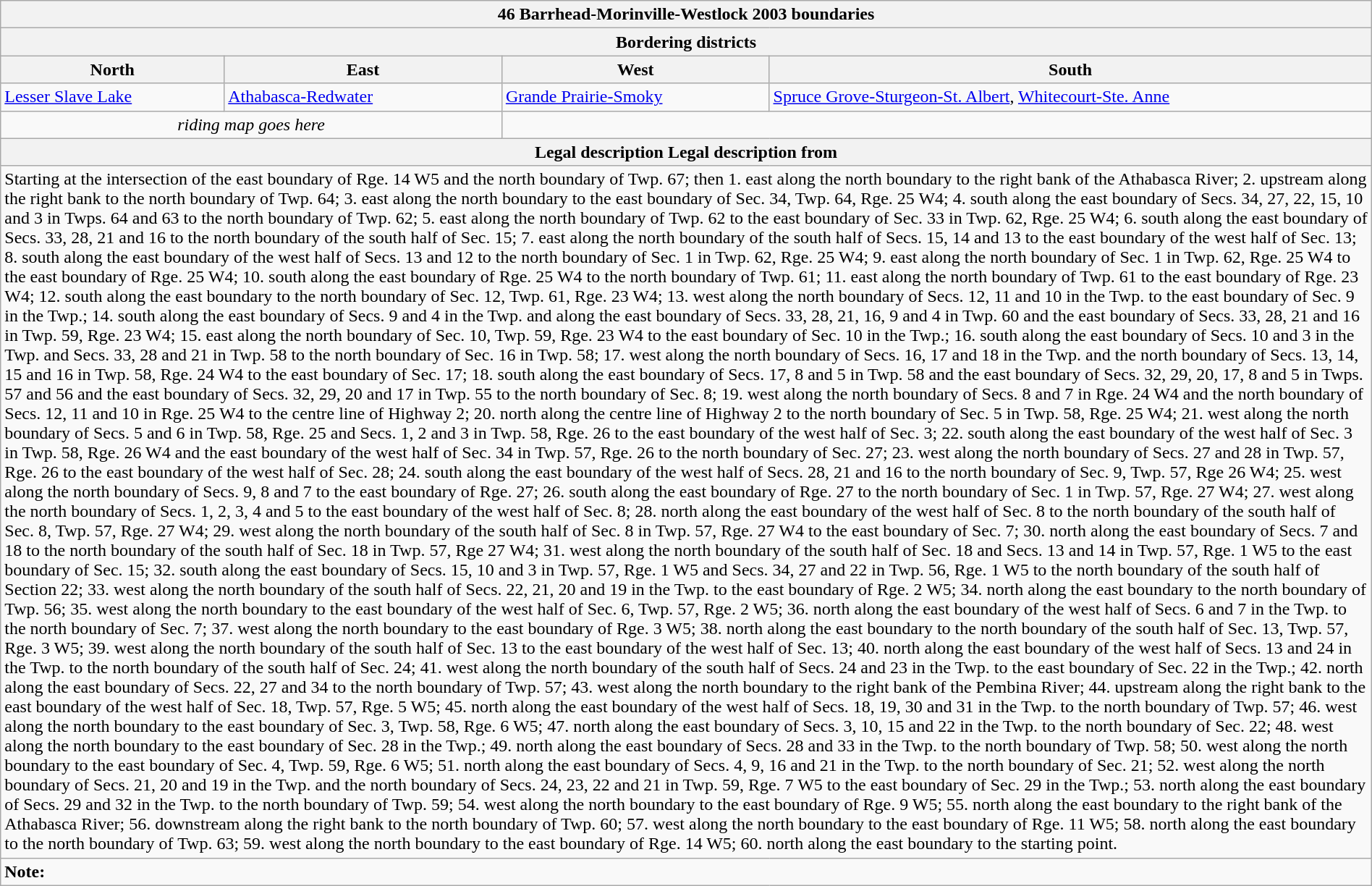<table class="wikitable collapsible collapsed" style="width:100%;">
<tr>
<th colspan=4>46 Barrhead-Morinville-Westlock 2003 boundaries</th>
</tr>
<tr>
<th colspan=4>Bordering districts</th>
</tr>
<tr>
<th>North</th>
<th>East</th>
<th>West</th>
<th>South</th>
</tr>
<tr>
<td><a href='#'>Lesser Slave Lake</a></td>
<td><a href='#'>Athabasca-Redwater</a></td>
<td><a href='#'>Grande Prairie-Smoky</a></td>
<td><a href='#'>Spruce Grove-Sturgeon-St. Albert</a>, <a href='#'>Whitecourt-Ste. Anne</a></td>
</tr>
<tr>
<td colspan=2 align=center><em>riding map goes here</em></td>
<td colspan=2 align=center></td>
</tr>
<tr>
<th colspan=4>Legal description Legal description from </th>
</tr>
<tr>
<td colspan=4>Starting at the intersection of the east boundary of Rge. 14 W5 and the north boundary of Twp. 67; then 1. east along the north boundary to the right bank of the Athabasca River; 2. upstream along the right bank to the north boundary of Twp. 64; 3. east along the north boundary to the east boundary of Sec. 34, Twp. 64, Rge. 25 W4; 4. south along the east boundary of Secs. 34, 27, 22, 15, 10 and 3 in Twps. 64 and 63 to the north boundary of Twp. 62; 5. east along the north boundary of Twp. 62 to the east boundary of Sec. 33 in Twp. 62, Rge. 25 W4; 6. south along the east boundary of Secs. 33, 28, 21 and 16 to the north boundary of the south half of Sec. 15; 7. east along the north boundary of the south half of Secs. 15, 14 and 13 to the east boundary of the west half of Sec. 13; 8. south along the east boundary of the west half of Secs. 13 and 12 to the north boundary of Sec. 1 in Twp. 62, Rge. 25 W4; 9. east along the north boundary of Sec. 1 in Twp. 62, Rge. 25 W4 to the east boundary of Rge. 25 W4; 10. south along the east boundary of Rge. 25 W4 to the north boundary of Twp. 61; 11. east along the north boundary of Twp. 61 to the east boundary of Rge. 23 W4; 12. south along the east boundary to the north boundary of Sec. 12, Twp. 61, Rge. 23 W4; 13. west along the north boundary of Secs. 12, 11 and 10 in the Twp. to the east boundary of Sec. 9 in the Twp.; 14. south along the east boundary of Secs. 9 and 4 in the Twp. and along the east boundary of Secs. 33, 28, 21, 16, 9 and 4 in Twp. 60 and the east boundary of Secs. 33, 28, 21 and 16 in Twp. 59, Rge. 23 W4; 15. east along the north boundary of Sec. 10, Twp. 59, Rge. 23 W4 to the east boundary of Sec. 10 in the Twp.; 16. south along the east boundary of Secs. 10 and 3 in the Twp. and Secs. 33, 28 and 21 in Twp. 58 to the north boundary of Sec. 16 in Twp. 58; 17. west along the north boundary of Secs. 16, 17 and 18 in the Twp. and the north boundary of Secs. 13, 14, 15 and 16 in Twp. 58, Rge. 24 W4 to the east boundary of Sec. 17; 18. south along the east boundary of Secs. 17, 8 and 5 in Twp. 58 and the east boundary of Secs. 32, 29, 20, 17, 8 and 5 in Twps. 57 and 56 and the east boundary of Secs. 32, 29, 20 and 17 in Twp. 55 to the north boundary of Sec. 8; 19. west along the north boundary of Secs. 8 and 7 in Rge. 24 W4 and the north boundary of Secs. 12, 11 and 10 in Rge. 25 W4 to the centre line of Highway 2; 20. north along the centre line of Highway 2 to the north boundary of Sec. 5 in Twp. 58, Rge. 25 W4; 21. west along the north boundary of Secs. 5 and 6 in Twp. 58, Rge. 25 and Secs. 1, 2 and 3 in Twp. 58, Rge. 26 to the east boundary of the west half of Sec. 3; 22. south along the east boundary of the west half of Sec. 3 in Twp. 58, Rge. 26 W4 and the east boundary of the west half of Sec. 34 in Twp. 57, Rge. 26 to the north boundary of Sec. 27; 23. west along the north boundary of Secs. 27 and 28 in Twp. 57, Rge. 26 to the east boundary of the west half of Sec. 28; 24. south along the east boundary of the west half of Secs. 28, 21 and 16 to the north boundary of Sec. 9, Twp. 57, Rge 26 W4; 25. west along the north boundary of Secs. 9, 8 and 7 to the east boundary of Rge. 27; 26. south along the east boundary of Rge. 27 to the north boundary of Sec. 1 in Twp. 57, Rge. 27 W4; 27. west along the north boundary of Secs. 1, 2, 3, 4 and 5 to the east boundary of the west half of Sec. 8; 28. north along the east boundary of the west half of Sec. 8 to the north boundary of the south half of Sec. 8, Twp. 57, Rge. 27 W4; 29. west along the north boundary of the south half of Sec. 8 in Twp. 57, Rge. 27 W4 to the east boundary of Sec. 7; 30. north along the east boundary of Secs. 7 and 18 to the north boundary of the south half of Sec. 18 in Twp. 57, Rge 27 W4; 31. west along the north boundary of the south half of Sec. 18 and Secs. 13 and 14 in Twp. 57, Rge. 1 W5 to the east boundary of Sec. 15; 32. south along the east boundary of Secs. 15, 10 and 3 in Twp. 57, Rge. 1 W5 and Secs. 34, 27 and 22 in Twp. 56, Rge. 1 W5 to the north boundary of the south half of Section 22; 33. west along the north boundary of the south half of Secs. 22, 21, 20 and 19 in the Twp. to the east boundary of Rge. 2 W5; 34. north along the east boundary to the north boundary of Twp. 56; 35. west along the north boundary to the east boundary of the west half of Sec. 6, Twp. 57, Rge. 2 W5; 36. north along the east boundary of the west half of Secs. 6 and 7 in the Twp. to the north boundary of Sec. 7; 37. west along the north boundary to the east boundary of Rge. 3 W5; 38. north along the east boundary to the north boundary of the south half of Sec. 13, Twp. 57, Rge. 3 W5; 39. west along the north boundary of the south half of Sec. 13 to the east boundary of the west half of Sec. 13; 40. north along the east boundary of the west half of Secs. 13 and 24 in the Twp. to the north boundary of the south half of Sec. 24; 41. west along the north boundary of the south half of Secs. 24 and 23 in the Twp. to the east boundary of Sec. 22 in the Twp.; 42. north along the east boundary of Secs. 22, 27 and 34 to the north boundary of Twp. 57; 43. west along the north boundary to the right bank of the Pembina River; 44. upstream along the right bank to the east boundary of the west half of Sec. 18, Twp. 57, Rge. 5 W5; 45. north along the east boundary of the west half of Secs. 18, 19, 30 and 31 in the Twp. to the north boundary of Twp. 57; 46. west along the north boundary to the east boundary of Sec. 3, Twp. 58, Rge. 6 W5; 47. north along the east boundary of Secs. 3, 10, 15 and 22 in the Twp. to the north boundary of Sec. 22; 48. west along the north boundary to the east boundary of Sec. 28 in the Twp.; 49. north along the east boundary of Secs. 28 and 33 in the Twp. to the north boundary of Twp. 58; 50. west along the north boundary to the east boundary of Sec. 4, Twp. 59, Rge. 6 W5; 51. north along the east boundary of Secs. 4, 9, 16 and 21 in the Twp. to the north boundary of Sec. 21; 52. west along the north boundary of Secs. 21, 20 and 19 in the Twp. and the north boundary of Secs. 24, 23, 22 and 21 in Twp. 59, Rge. 7 W5 to the east boundary of Sec. 29 in the Twp.; 53. north along the east boundary of Secs. 29 and 32 in the Twp. to the north boundary of Twp. 59; 54. west along the north boundary to the east boundary of Rge. 9 W5; 55. north along the east boundary to the right bank of the Athabasca River; 56. downstream along the right bank to the north boundary of Twp. 60; 57. west along the north boundary to the east boundary of Rge. 11 W5; 58. north along the east boundary to the north boundary of Twp. 63; 59. west along the north boundary to the east boundary of Rge. 14 W5; 60. north along the east boundary to the starting point.</td>
</tr>
<tr>
<td colspan=4><strong>Note:</strong></td>
</tr>
</table>
